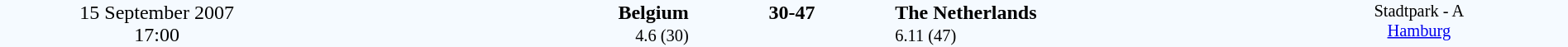<table style="width: 100%; background:#F5FAFF;" cellspacing="0">
<tr>
<td align=center rowspan=3 width=20%>15 September 2007<br>17:00</td>
</tr>
<tr>
<td width=24% align=right><strong>Belgium</strong></td>
<td align=center width=13%><strong>30-47</strong></td>
<td width=24%><strong>The Netherlands</strong></td>
<td style=font-size:85% rowspan=3 valign=top align=center>Stadtpark - A <br><a href='#'>Hamburg</a></td>
</tr>
<tr style=font-size:85%>
<td align=right>4.6 (30)</td>
<td align=center></td>
<td>6.11 (47)</td>
</tr>
</table>
